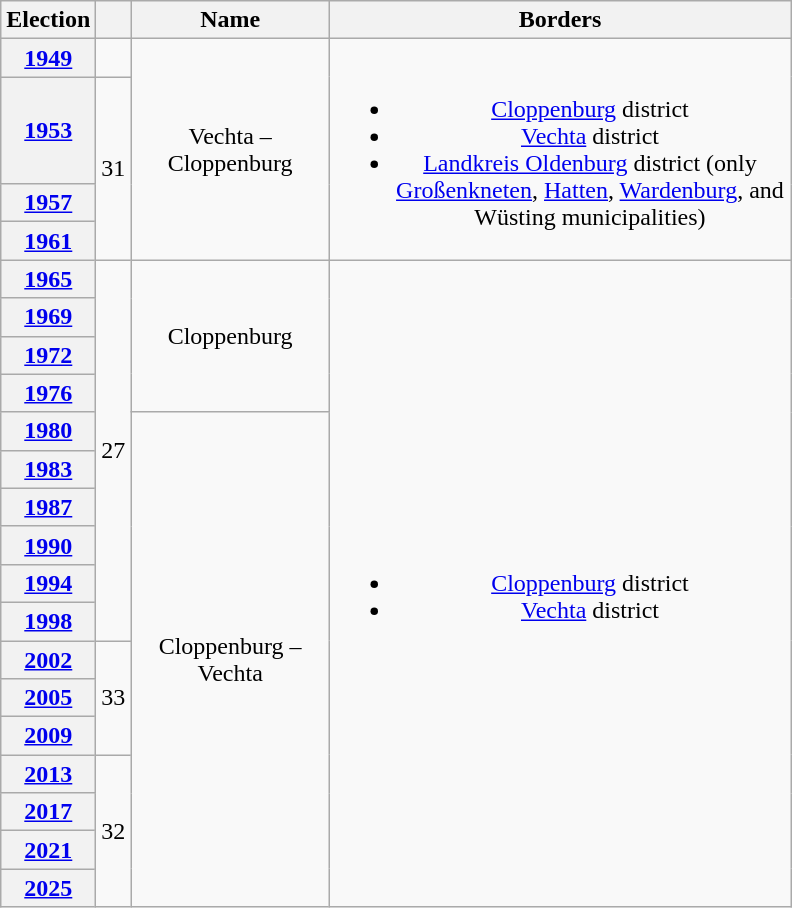<table class=wikitable style="text-align:center">
<tr>
<th>Election</th>
<th></th>
<th width=125px>Name</th>
<th width=300px>Borders</th>
</tr>
<tr>
<th><a href='#'>1949</a></th>
<td></td>
<td rowspan=4>Vechta – Cloppenburg</td>
<td rowspan=4><br><ul><li><a href='#'>Cloppenburg</a> district</li><li><a href='#'>Vechta</a> district</li><li><a href='#'>Landkreis Oldenburg</a> district (only <a href='#'>Großenkneten</a>, <a href='#'>Hatten</a>, <a href='#'>Wardenburg</a>, and Wüsting municipalities)</li></ul></td>
</tr>
<tr>
<th><a href='#'>1953</a></th>
<td rowspan=3>31</td>
</tr>
<tr>
<th><a href='#'>1957</a></th>
</tr>
<tr>
<th><a href='#'>1961</a></th>
</tr>
<tr>
<th><a href='#'>1965</a></th>
<td rowspan=10>27</td>
<td rowspan=4>Cloppenburg</td>
<td rowspan=17><br><ul><li><a href='#'>Cloppenburg</a> district</li><li><a href='#'>Vechta</a> district</li></ul></td>
</tr>
<tr>
<th><a href='#'>1969</a></th>
</tr>
<tr>
<th><a href='#'>1972</a></th>
</tr>
<tr>
<th><a href='#'>1976</a></th>
</tr>
<tr>
<th><a href='#'>1980</a></th>
<td rowspan=13>Cloppenburg – Vechta</td>
</tr>
<tr>
<th><a href='#'>1983</a></th>
</tr>
<tr>
<th><a href='#'>1987</a></th>
</tr>
<tr>
<th><a href='#'>1990</a></th>
</tr>
<tr>
<th><a href='#'>1994</a></th>
</tr>
<tr>
<th><a href='#'>1998</a></th>
</tr>
<tr>
<th><a href='#'>2002</a></th>
<td rowspan=3>33</td>
</tr>
<tr>
<th><a href='#'>2005</a></th>
</tr>
<tr>
<th><a href='#'>2009</a></th>
</tr>
<tr>
<th><a href='#'>2013</a></th>
<td rowspan=4>32</td>
</tr>
<tr>
<th><a href='#'>2017</a></th>
</tr>
<tr>
<th><a href='#'>2021</a></th>
</tr>
<tr>
<th><a href='#'>2025</a></th>
</tr>
</table>
